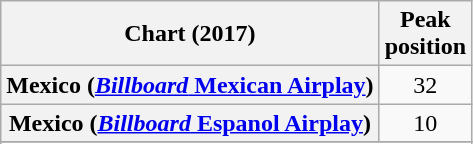<table class="wikitable sortable plainrowheaders">
<tr>
<th>Chart (2017)</th>
<th>Peak<br>position</th>
</tr>
<tr>
<th scope="row">Mexico (<a href='#'><em>Billboard</em> Mexican Airplay</a>)</th>
<td align="center">32</td>
</tr>
<tr>
<th scope="row">Mexico (<a href='#'><em>Billboard</em> Espanol Airplay</a>)</th>
<td align="center">10</td>
</tr>
<tr>
</tr>
<tr>
</tr>
</table>
